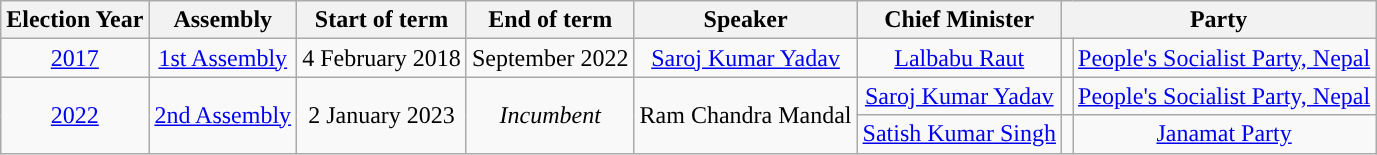<table class="wikitable" style="text-align:center">
<tr>
<th>Election Year</th>
<th>Assembly</th>
<th>Start of term</th>
<th>End of term</th>
<th>Speaker</th>
<th>Chief Minister</th>
<th colspan="2">Party</th>
</tr>
<tr>
<td><a href='#'>2017</a></td>
<td><a href='#'>1st Assembly</a></td>
<td>4 February 2018</td>
<td>September 2022</td>
<td><a href='#'>Saroj Kumar Yadav</a></td>
<td><a href='#'>Lalbabu Raut</a><br></td>
<td></td>
<td><a href='#'>People's Socialist Party, Nepal</a></td>
</tr>
<tr>
<td rowspan="2"><a href='#'>2022</a></td>
<td rowspan="2"><a href='#'>2nd Assembly</a></td>
<td rowspan="2">2 January 2023</td>
<td rowspan="2"><em>Incumbent</em></td>
<td rowspan="2">Ram Chandra Mandal</td>
<td><a href='#'>Saroj Kumar Yadav</a><br></td>
<td></td>
<td><a href='#'>People's Socialist Party, Nepal</a></td>
</tr>
<tr>
<td><a href='#'>Satish Kumar Singh</a><br></td>
<td></td>
<td><a href='#'>Janamat Party</a></td>
</tr>
</table>
